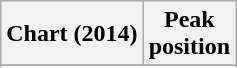<table class="wikitable">
<tr>
<th>Chart (2014)</th>
<th>Peak<br>position</th>
</tr>
<tr>
</tr>
<tr>
</tr>
</table>
